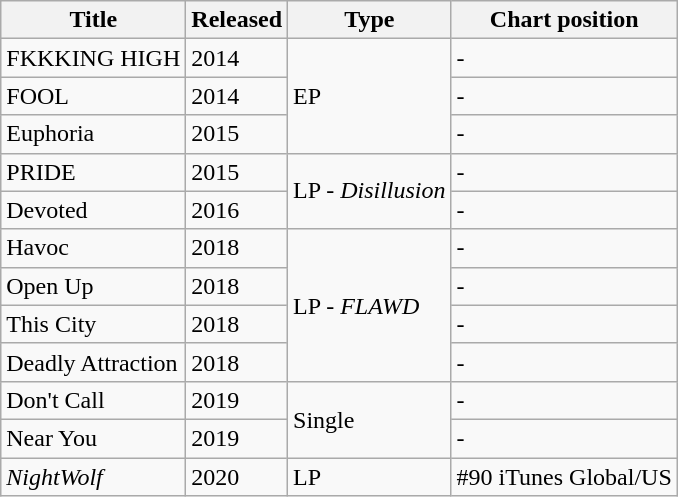<table class="wikitable">
<tr>
<th>Title</th>
<th>Released</th>
<th>Type</th>
<th>Chart position</th>
</tr>
<tr>
<td>FKKKING HIGH</td>
<td>2014</td>
<td rowspan="3">EP</td>
<td>-</td>
</tr>
<tr>
<td>FOOL</td>
<td>2014</td>
<td>-</td>
</tr>
<tr>
<td>Euphoria</td>
<td>2015</td>
<td>-</td>
</tr>
<tr>
<td>PRIDE</td>
<td>2015</td>
<td rowspan="2">LP - <em>Disillusion</em></td>
<td>-</td>
</tr>
<tr>
<td>Devoted</td>
<td>2016</td>
<td>-</td>
</tr>
<tr>
<td>Havoc</td>
<td>2018</td>
<td rowspan="4">LP - <em>FLAWD</em></td>
<td>-</td>
</tr>
<tr>
<td>Open Up</td>
<td>2018</td>
<td>-</td>
</tr>
<tr>
<td>This City</td>
<td>2018</td>
<td>-</td>
</tr>
<tr>
<td>Deadly Attraction</td>
<td>2018</td>
<td>-</td>
</tr>
<tr>
<td>Don't Call</td>
<td>2019</td>
<td rowspan="2">Single</td>
<td>-</td>
</tr>
<tr>
<td>Near You</td>
<td>2019</td>
<td>-</td>
</tr>
<tr>
<td><em>NightWolf</em></td>
<td>2020</td>
<td>LP</td>
<td>#90  iTunes Global/US</td>
</tr>
</table>
